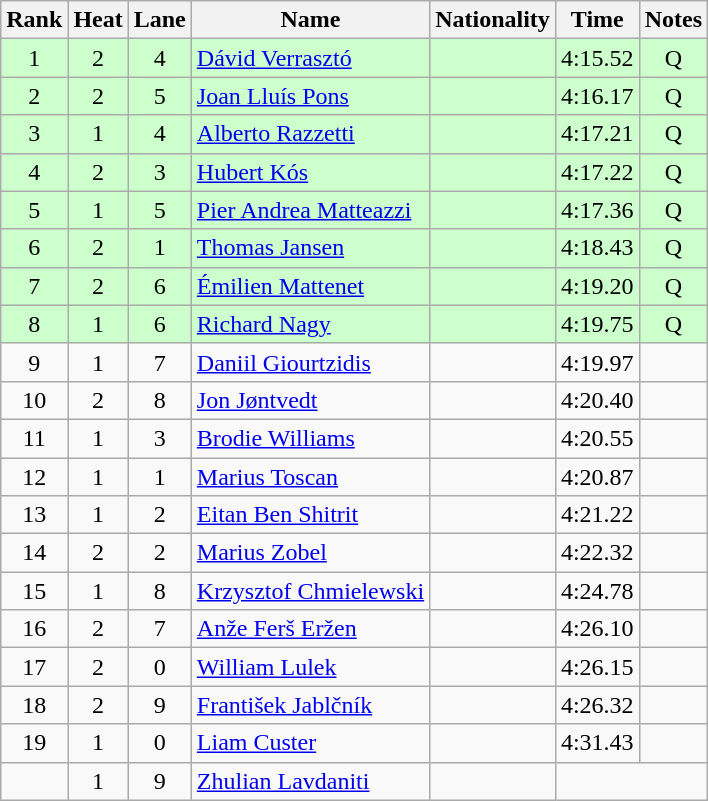<table class="wikitable sortable" style="text-align:center">
<tr>
<th>Rank</th>
<th>Heat</th>
<th>Lane</th>
<th>Name</th>
<th>Nationality</th>
<th>Time</th>
<th>Notes</th>
</tr>
<tr bgcolor=ccffcc>
<td>1</td>
<td>2</td>
<td>4</td>
<td align=left><a href='#'>Dávid Verrasztó</a></td>
<td align=left></td>
<td>4:15.52</td>
<td>Q</td>
</tr>
<tr bgcolor=ccffcc>
<td>2</td>
<td>2</td>
<td>5</td>
<td align=left><a href='#'>Joan Lluís Pons</a></td>
<td align=left></td>
<td>4:16.17</td>
<td>Q</td>
</tr>
<tr bgcolor=ccffcc>
<td>3</td>
<td>1</td>
<td>4</td>
<td align=left><a href='#'>Alberto Razzetti</a></td>
<td align=left></td>
<td>4:17.21</td>
<td>Q</td>
</tr>
<tr bgcolor=ccffcc>
<td>4</td>
<td>2</td>
<td>3</td>
<td align=left><a href='#'>Hubert Kós</a></td>
<td align=left></td>
<td>4:17.22</td>
<td>Q</td>
</tr>
<tr bgcolor=ccffcc>
<td>5</td>
<td>1</td>
<td>5</td>
<td align=left><a href='#'>Pier Andrea Matteazzi</a></td>
<td align=left></td>
<td>4:17.36</td>
<td>Q</td>
</tr>
<tr bgcolor=ccffcc>
<td>6</td>
<td>2</td>
<td>1</td>
<td align=left><a href='#'>Thomas Jansen</a></td>
<td align=left></td>
<td>4:18.43</td>
<td>Q</td>
</tr>
<tr bgcolor=ccffcc>
<td>7</td>
<td>2</td>
<td>6</td>
<td align=left><a href='#'>Émilien Mattenet</a></td>
<td align=left></td>
<td>4:19.20</td>
<td>Q</td>
</tr>
<tr bgcolor=ccffcc>
<td>8</td>
<td>1</td>
<td>6</td>
<td align=left><a href='#'>Richard Nagy</a></td>
<td align=left></td>
<td>4:19.75</td>
<td>Q</td>
</tr>
<tr>
<td>9</td>
<td>1</td>
<td>7</td>
<td align=left><a href='#'>Daniil Giourtzidis</a></td>
<td align=left></td>
<td>4:19.97</td>
<td></td>
</tr>
<tr>
<td>10</td>
<td>2</td>
<td>8</td>
<td align=left><a href='#'>Jon Jøntvedt</a></td>
<td align=left></td>
<td>4:20.40</td>
<td></td>
</tr>
<tr>
<td>11</td>
<td>1</td>
<td>3</td>
<td align=left><a href='#'>Brodie Williams</a></td>
<td align=left></td>
<td>4:20.55</td>
<td></td>
</tr>
<tr>
<td>12</td>
<td>1</td>
<td>1</td>
<td align=left><a href='#'>Marius Toscan</a></td>
<td align=left></td>
<td>4:20.87</td>
<td></td>
</tr>
<tr>
<td>13</td>
<td>1</td>
<td>2</td>
<td align=left><a href='#'>Eitan Ben Shitrit</a></td>
<td align=left></td>
<td>4:21.22</td>
<td></td>
</tr>
<tr>
<td>14</td>
<td>2</td>
<td>2</td>
<td align=left><a href='#'>Marius Zobel</a></td>
<td align=left></td>
<td>4:22.32</td>
<td></td>
</tr>
<tr>
<td>15</td>
<td>1</td>
<td>8</td>
<td align=left><a href='#'>Krzysztof Chmielewski</a></td>
<td align=left></td>
<td>4:24.78</td>
<td></td>
</tr>
<tr>
<td>16</td>
<td>2</td>
<td>7</td>
<td align=left><a href='#'>Anže Ferš Eržen</a></td>
<td align=left></td>
<td>4:26.10</td>
<td></td>
</tr>
<tr>
<td>17</td>
<td>2</td>
<td>0</td>
<td align=left><a href='#'>William Lulek</a></td>
<td align=left></td>
<td>4:26.15</td>
<td></td>
</tr>
<tr>
<td>18</td>
<td>2</td>
<td>9</td>
<td align=left><a href='#'>František Jablčník</a></td>
<td align=left></td>
<td>4:26.32</td>
<td></td>
</tr>
<tr>
<td>19</td>
<td>1</td>
<td>0</td>
<td align=left><a href='#'>Liam Custer</a></td>
<td align=left></td>
<td>4:31.43</td>
<td></td>
</tr>
<tr>
<td></td>
<td>1</td>
<td>9</td>
<td align=left><a href='#'>Zhulian Lavdaniti</a></td>
<td align=left></td>
<td colspan=2></td>
</tr>
</table>
